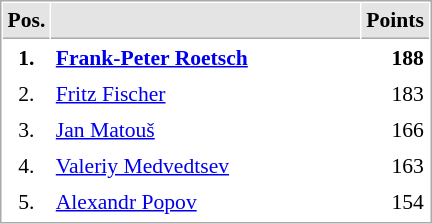<table cellspacing="1" cellpadding="3" style="border:1px solid #AAAAAA;font-size:90%">
<tr bgcolor="#E4E4E4">
<th style="border-bottom:1px solid #AAAAAA" width=10>Pos.</th>
<th style="border-bottom:1px solid #AAAAAA" width=200></th>
<th style="border-bottom:1px solid #AAAAAA" width=20>Points</th>
</tr>
<tr>
<td align="center"><strong>1.</strong></td>
<td> <strong><a href='#'>Frank-Peter Roetsch</a></strong></td>
<td align="right"><strong>188</strong></td>
</tr>
<tr>
<td align="center">2.</td>
<td> <a href='#'>Fritz Fischer</a></td>
<td align="right">183</td>
</tr>
<tr>
<td align="center">3.</td>
<td> <a href='#'>Jan Matouš</a></td>
<td align="right">166</td>
</tr>
<tr>
<td align="center">4.</td>
<td> <a href='#'>Valeriy Medvedtsev</a></td>
<td align="right">163</td>
</tr>
<tr>
<td align="center">5.</td>
<td> <a href='#'>Alexandr Popov</a></td>
<td align="right">154</td>
</tr>
<tr>
</tr>
</table>
